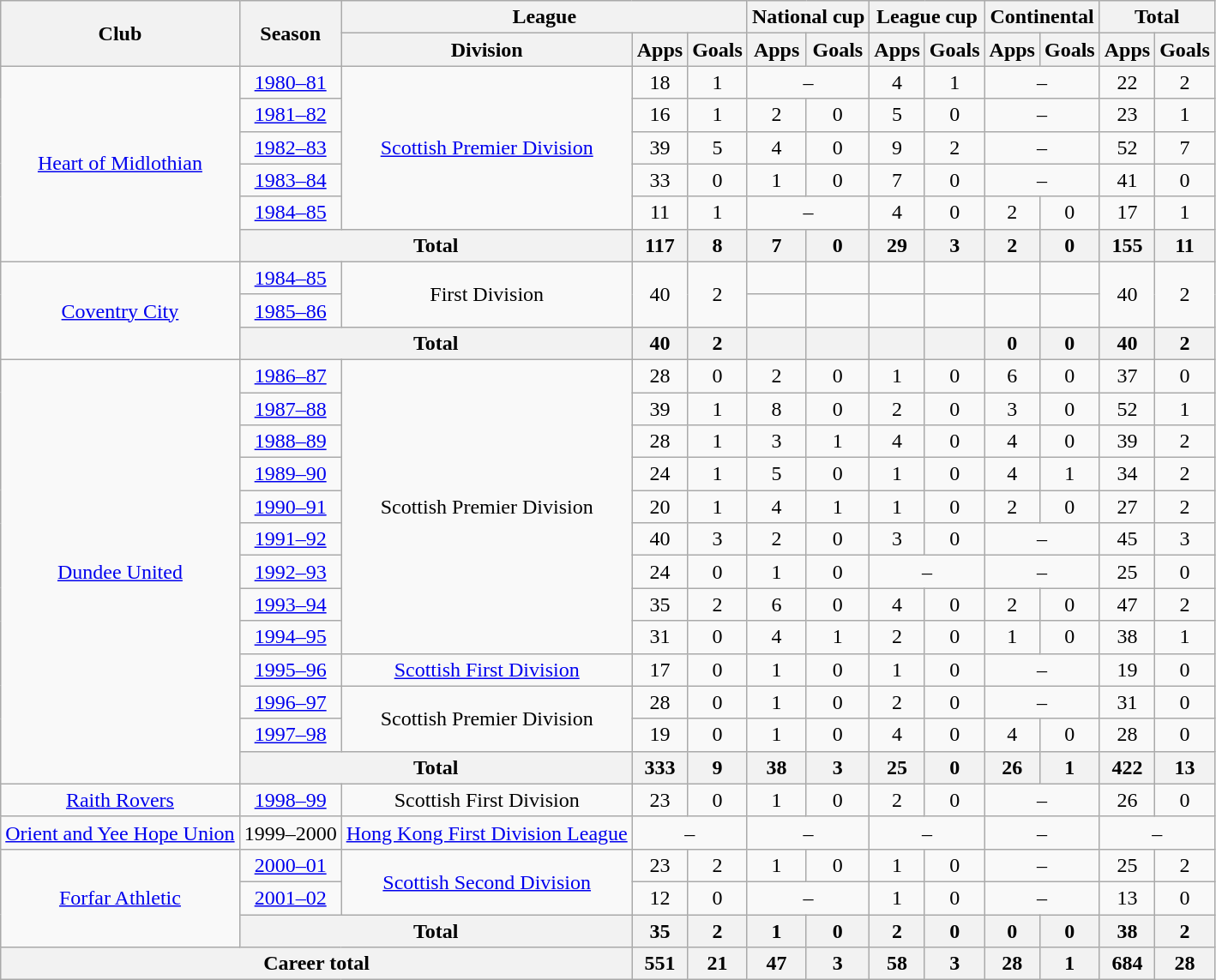<table class="wikitable" style="text-align:center">
<tr>
<th rowspan="2">Club</th>
<th rowspan="2">Season</th>
<th colspan="3">League</th>
<th colspan="2">National cup</th>
<th colspan="2">League cup</th>
<th colspan="2">Continental</th>
<th colspan="2">Total</th>
</tr>
<tr>
<th>Division</th>
<th>Apps</th>
<th>Goals</th>
<th>Apps</th>
<th>Goals</th>
<th>Apps</th>
<th>Goals</th>
<th>Apps</th>
<th>Goals</th>
<th>Apps</th>
<th>Goals</th>
</tr>
<tr>
<td rowspan="6"><a href='#'>Heart of Midlothian</a></td>
<td><a href='#'>1980–81</a></td>
<td rowspan="5"><a href='#'>Scottish Premier Division</a></td>
<td>18</td>
<td>1</td>
<td colspan="2">–</td>
<td>4</td>
<td>1</td>
<td colspan="2">–</td>
<td>22</td>
<td>2</td>
</tr>
<tr>
<td><a href='#'>1981–82</a></td>
<td>16</td>
<td>1</td>
<td>2</td>
<td>0</td>
<td>5</td>
<td>0</td>
<td colspan="2">–</td>
<td>23</td>
<td>1</td>
</tr>
<tr>
<td><a href='#'>1982–83</a></td>
<td>39</td>
<td>5</td>
<td>4</td>
<td>0</td>
<td>9</td>
<td>2</td>
<td colspan="2">–</td>
<td>52</td>
<td>7</td>
</tr>
<tr>
<td><a href='#'>1983–84</a></td>
<td>33</td>
<td>0</td>
<td>1</td>
<td>0</td>
<td>7</td>
<td>0</td>
<td colspan="2">–</td>
<td>41</td>
<td>0</td>
</tr>
<tr>
<td><a href='#'>1984–85</a></td>
<td>11</td>
<td>1</td>
<td colspan="2">–</td>
<td>4</td>
<td>0</td>
<td>2</td>
<td>0</td>
<td>17</td>
<td>1</td>
</tr>
<tr>
<th colspan="2">Total</th>
<th>117</th>
<th>8</th>
<th>7</th>
<th>0</th>
<th>29</th>
<th>3</th>
<th>2</th>
<th>0</th>
<th>155</th>
<th>11</th>
</tr>
<tr>
<td rowspan="3"><a href='#'>Coventry City</a></td>
<td><a href='#'>1984–85</a></td>
<td rowspan="2">First Division</td>
<td rowspan="2">40</td>
<td rowspan="2">2</td>
<td></td>
<td></td>
<td></td>
<td></td>
<td></td>
<td></td>
<td rowspan="2">40</td>
<td rowspan="2">2</td>
</tr>
<tr>
<td><a href='#'>1985–86</a></td>
<td></td>
<td></td>
<td></td>
<td></td>
<td></td>
<td></td>
</tr>
<tr>
<th colspan="2">Total</th>
<th>40</th>
<th>2</th>
<th></th>
<th></th>
<th></th>
<th></th>
<th>0</th>
<th>0</th>
<th>40</th>
<th>2</th>
</tr>
<tr>
<td rowspan="13"><a href='#'>Dundee United</a></td>
<td><a href='#'>1986–87</a></td>
<td rowspan="9">Scottish Premier Division</td>
<td>28</td>
<td>0</td>
<td>2</td>
<td>0</td>
<td>1</td>
<td>0</td>
<td>6</td>
<td>0</td>
<td>37</td>
<td>0</td>
</tr>
<tr>
<td><a href='#'>1987–88</a></td>
<td>39</td>
<td>1</td>
<td>8</td>
<td>0</td>
<td>2</td>
<td>0</td>
<td>3</td>
<td>0</td>
<td>52</td>
<td>1</td>
</tr>
<tr>
<td><a href='#'>1988–89</a></td>
<td>28</td>
<td>1</td>
<td>3</td>
<td>1</td>
<td>4</td>
<td>0</td>
<td>4</td>
<td>0</td>
<td>39</td>
<td>2</td>
</tr>
<tr>
<td><a href='#'>1989–90</a></td>
<td>24</td>
<td>1</td>
<td>5</td>
<td>0</td>
<td>1</td>
<td>0</td>
<td>4</td>
<td>1</td>
<td>34</td>
<td>2</td>
</tr>
<tr>
<td><a href='#'>1990–91</a></td>
<td>20</td>
<td>1</td>
<td>4</td>
<td>1</td>
<td>1</td>
<td>0</td>
<td>2</td>
<td>0</td>
<td>27</td>
<td>2</td>
</tr>
<tr>
<td><a href='#'>1991–92</a></td>
<td>40</td>
<td>3</td>
<td>2</td>
<td>0</td>
<td>3</td>
<td>0</td>
<td colspan="2">–</td>
<td>45</td>
<td>3</td>
</tr>
<tr>
<td><a href='#'>1992–93</a></td>
<td>24</td>
<td>0</td>
<td>1</td>
<td>0</td>
<td colspan="2">–</td>
<td colspan="2">–</td>
<td>25</td>
<td>0</td>
</tr>
<tr>
<td><a href='#'>1993–94</a></td>
<td>35</td>
<td>2</td>
<td>6</td>
<td>0</td>
<td>4</td>
<td>0</td>
<td>2</td>
<td>0</td>
<td>47</td>
<td>2</td>
</tr>
<tr>
<td><a href='#'>1994–95</a></td>
<td>31</td>
<td>0</td>
<td>4</td>
<td>1</td>
<td>2</td>
<td>0</td>
<td>1</td>
<td>0</td>
<td>38</td>
<td>1</td>
</tr>
<tr>
<td><a href='#'>1995–96</a></td>
<td><a href='#'>Scottish First Division</a></td>
<td>17</td>
<td>0</td>
<td>1</td>
<td>0</td>
<td>1</td>
<td>0</td>
<td colspan="2">–</td>
<td>19</td>
<td>0</td>
</tr>
<tr>
<td><a href='#'>1996–97</a></td>
<td rowspan="2">Scottish Premier Division</td>
<td>28</td>
<td>0</td>
<td>1</td>
<td>0</td>
<td>2</td>
<td>0</td>
<td colspan="2">–</td>
<td>31</td>
<td>0</td>
</tr>
<tr>
<td><a href='#'>1997–98</a></td>
<td>19</td>
<td>0</td>
<td>1</td>
<td>0</td>
<td>4</td>
<td>0</td>
<td>4</td>
<td>0</td>
<td>28</td>
<td>0</td>
</tr>
<tr>
<th colspan="2">Total</th>
<th>333</th>
<th>9</th>
<th>38</th>
<th>3</th>
<th>25</th>
<th>0</th>
<th>26</th>
<th>1</th>
<th>422</th>
<th>13</th>
</tr>
<tr>
<td><a href='#'>Raith Rovers</a></td>
<td><a href='#'>1998–99</a></td>
<td>Scottish First Division</td>
<td>23</td>
<td>0</td>
<td>1</td>
<td>0</td>
<td>2</td>
<td>0</td>
<td colspan="2">–</td>
<td>26</td>
<td>0</td>
</tr>
<tr>
<td><a href='#'>Orient and Yee Hope Union</a></td>
<td>1999–2000</td>
<td><a href='#'>Hong Kong First Division League</a></td>
<td colspan="2">–</td>
<td colspan="2">–</td>
<td colspan="2">–</td>
<td colspan="2">–</td>
<td colspan="2">–</td>
</tr>
<tr>
<td rowspan="3"><a href='#'>Forfar Athletic</a></td>
<td><a href='#'>2000–01</a></td>
<td rowspan="2"><a href='#'>Scottish Second Division</a></td>
<td>23</td>
<td>2</td>
<td>1</td>
<td>0</td>
<td>1</td>
<td>0</td>
<td colspan="2">–</td>
<td>25</td>
<td>2</td>
</tr>
<tr>
<td><a href='#'>2001–02</a></td>
<td>12</td>
<td>0</td>
<td colspan="2">–</td>
<td>1</td>
<td>0</td>
<td colspan="2">–</td>
<td>13</td>
<td>0</td>
</tr>
<tr>
<th colspan="2">Total</th>
<th>35</th>
<th>2</th>
<th>1</th>
<th>0</th>
<th>2</th>
<th>0</th>
<th>0</th>
<th>0</th>
<th>38</th>
<th>2</th>
</tr>
<tr>
<th colspan="3">Career total</th>
<th>551</th>
<th>21</th>
<th>47</th>
<th>3</th>
<th>58</th>
<th>3</th>
<th>28</th>
<th>1</th>
<th>684</th>
<th>28</th>
</tr>
</table>
